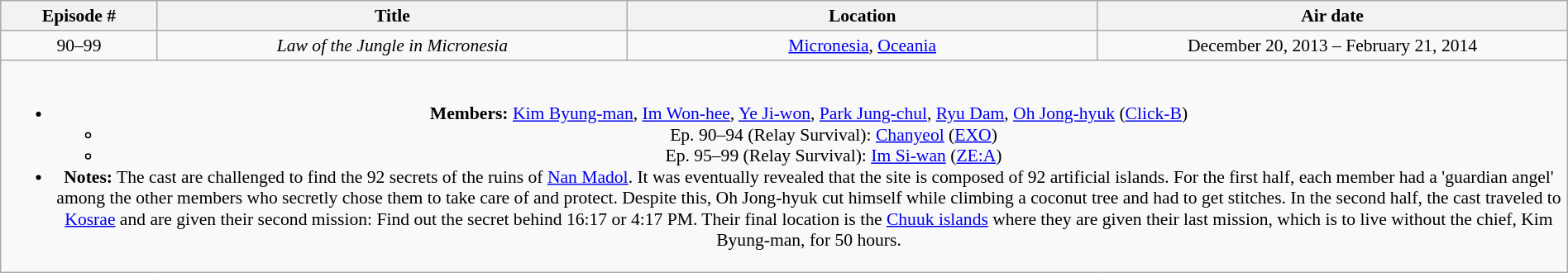<table class="wikitable" style="text-align:center; font-size:90%; width:100%;">
<tr>
<th width="10%">Episode #</th>
<th width="30%">Title</th>
<th width="30%">Location</th>
<th width="30%">Air date</th>
</tr>
<tr>
<td>90–99</td>
<td><em>Law of the Jungle in Micronesia</em></td>
<td><a href='#'>Micronesia</a>, <a href='#'>Oceania</a></td>
<td>December 20, 2013 – February 21, 2014</td>
</tr>
<tr>
<td colspan="4"><br><ul><li><strong>Members:</strong> <a href='#'>Kim Byung-man</a>, <a href='#'>Im Won-hee</a>, <a href='#'>Ye Ji-won</a>, <a href='#'>Park Jung-chul</a>, <a href='#'>Ryu Dam</a>, <a href='#'>Oh Jong-hyuk</a> (<a href='#'>Click-B</a>)<ul><li>Ep. 90–94 (Relay Survival): <a href='#'>Chanyeol</a> (<a href='#'>EXO</a>)</li><li>Ep. 95–99 (Relay Survival): <a href='#'>Im Si-wan</a> (<a href='#'>ZE:A</a>)</li></ul></li><li><strong>Notes:</strong> The cast are challenged to find the 92 secrets of the ruins of <a href='#'>Nan Madol</a>. It was eventually revealed that the site is composed of 92 artificial islands. For the first half, each member had a 'guardian angel' among the other members who secretly chose them to take care of and protect. Despite this, Oh Jong-hyuk cut himself while climbing a coconut tree and had to get stitches. In the second half, the cast traveled to <a href='#'>Kosrae</a> and are given their second mission: Find out the secret behind 16:17 or 4:17 PM. Their final location is the <a href='#'>Chuuk islands</a> where they are given their last mission, which is to live without the chief, Kim Byung-man, for 50 hours.</li></ul></td>
</tr>
</table>
